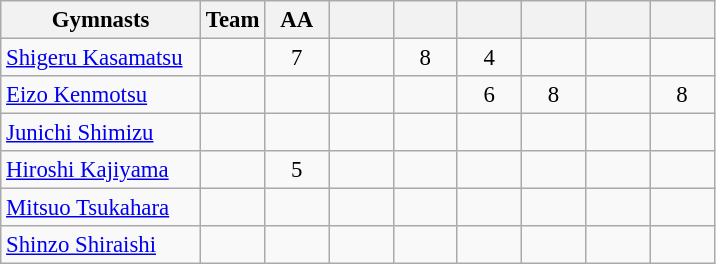<table class="wikitable sortable collapsible autocollapse plainrowheaders" style="text-align:center; font-size:95%;">
<tr>
<th width=28% class=unsortable>Gymnasts</th>
<th width=9% class=unsortable>Team</th>
<th width=9% class=unsortable>AA</th>
<th width=9% class=unsortable></th>
<th width=9% class=unsortable></th>
<th width=9% class=unsortable></th>
<th width=9% class=unsortable></th>
<th width=9% class=unsortable></th>
<th width=9% class=unsortable></th>
</tr>
<tr>
<td align=left><a href='#'>Shigeru Kasamatsu</a></td>
<td></td>
<td>7</td>
<td></td>
<td>8</td>
<td>4</td>
<td></td>
<td></td>
<td></td>
</tr>
<tr>
<td align=left><a href='#'>Eizo Kenmotsu</a></td>
<td></td>
<td></td>
<td></td>
<td></td>
<td>6</td>
<td>8</td>
<td></td>
<td>8</td>
</tr>
<tr>
<td align=left><a href='#'>Junichi Shimizu</a></td>
<td></td>
<td></td>
<td></td>
<td></td>
<td></td>
<td></td>
<td></td>
<td></td>
</tr>
<tr>
<td align=left><a href='#'>Hiroshi Kajiyama</a></td>
<td></td>
<td>5</td>
<td></td>
<td></td>
<td></td>
<td></td>
<td></td>
<td></td>
</tr>
<tr>
<td align=left><a href='#'>Mitsuo Tsukahara</a></td>
<td></td>
<td></td>
<td></td>
<td></td>
<td></td>
<td></td>
<td></td>
<td></td>
</tr>
<tr>
<td align=left><a href='#'>Shinzo Shiraishi</a></td>
<td></td>
<td></td>
<td></td>
<td></td>
<td></td>
<td></td>
<td></td>
<td></td>
</tr>
</table>
